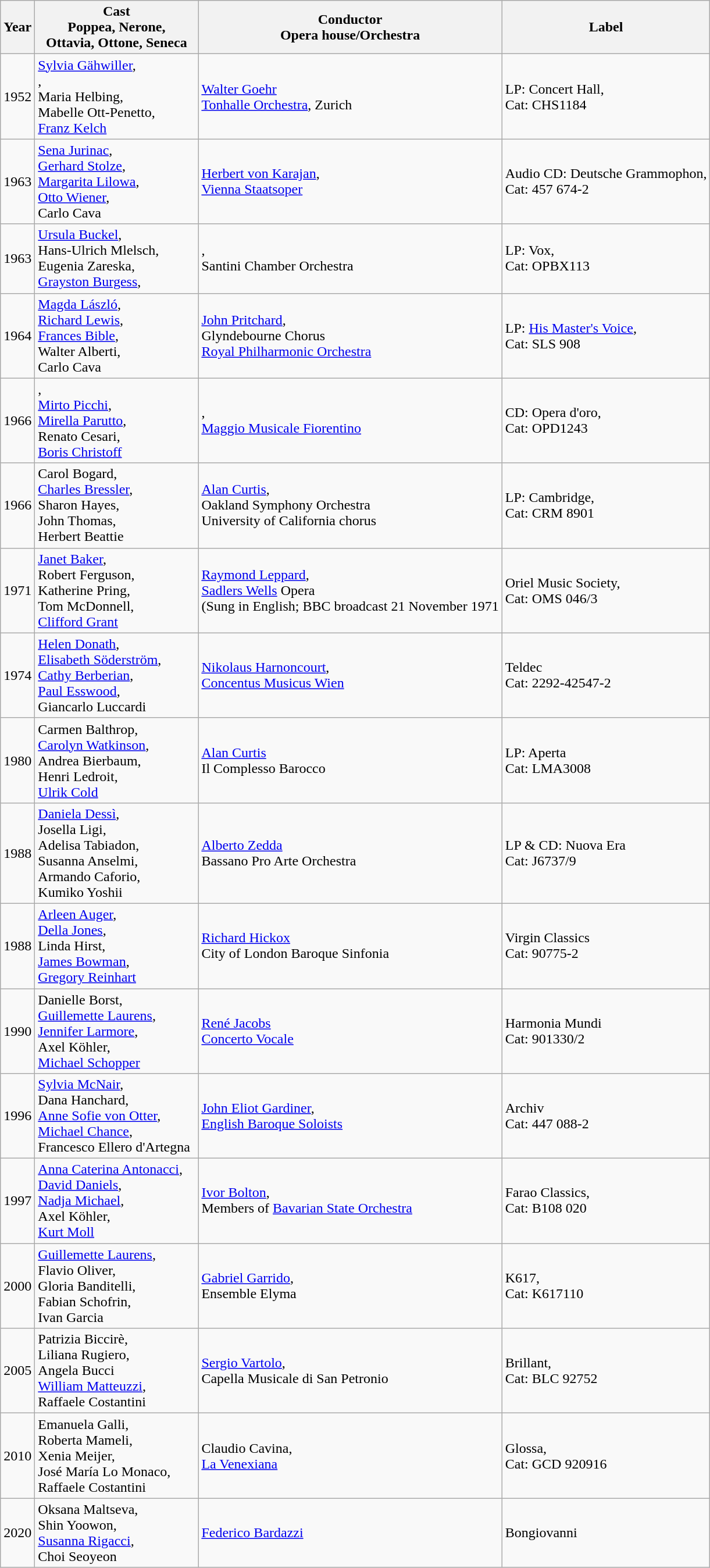<table class= "wikitable">
<tr>
<th>Year</th>
<th width="180">Cast<br>Poppea, Nerone,<br>Ottavia, Ottone, Seneca</th>
<th>Conductor<br>Opera house/Orchestra</th>
<th>Label</th>
</tr>
<tr>
<td>1952</td>
<td><a href='#'>Sylvia Gähwiller</a>, <br> ,<br> Maria Helbing,<br>  Mabelle Ott-Penetto,<br><a href='#'>Franz Kelch</a></td>
<td><a href='#'>Walter Goehr</a><br><a href='#'>Tonhalle Orchestra</a>, Zurich</td>
<td>LP: Concert Hall,<br>Cat: CHS1184</td>
</tr>
<tr>
<td>1963</td>
<td><a href='#'>Sena Jurinac</a>,<br>  <a href='#'>Gerhard Stolze</a>,<br>  <a href='#'>Margarita Lilowa</a>,<br><a href='#'>Otto Wiener</a>,<br>  Carlo Cava</td>
<td><a href='#'>Herbert von Karajan</a>,<br><a href='#'>Vienna Staatsoper</a></td>
<td>Audio CD: Deutsche Grammophon,<br>Cat: 457 674-2</td>
</tr>
<tr>
<td>1963</td>
<td><a href='#'>Ursula Buckel</a>,<br>  Hans-Ulrich Mlelsch,<br>  Eugenia Zareska,<br> <a href='#'>Grayston Burgess</a>,<br>  </td>
<td>,<br>Santini Chamber Orchestra</td>
<td>LP: Vox,<br>Cat: OPBX113</td>
</tr>
<tr>
<td>1964</td>
<td><a href='#'>Magda László</a>,<br><a href='#'>Richard Lewis</a>,<br><a href='#'>Frances Bible</a>,<br>Walter Alberti,<br> Carlo Cava</td>
<td><a href='#'>John Pritchard</a>,<br>Glyndebourne Chorus<br><a href='#'>Royal Philharmonic Orchestra</a></td>
<td>LP: <a href='#'>His Master's Voice</a>,<br>Cat: SLS 908</td>
</tr>
<tr>
<td>1966</td>
<td>,<br>  <a href='#'>Mirto Picchi</a>,<br>  <a href='#'>Mirella Parutto</a>,<br>Renato Cesari,<br>  <a href='#'>Boris Christoff</a></td>
<td>,<br><a href='#'>Maggio Musicale Fiorentino</a></td>
<td>CD: Opera d'oro,<br>Cat: OPD1243</td>
</tr>
<tr>
<td>1966</td>
<td>Carol Bogard,<br>  <a href='#'>Charles Bressler</a>,<br>  Sharon Hayes,<br>John Thomas,<br>  Herbert Beattie</td>
<td><a href='#'>Alan Curtis</a>,<br>Oakland Symphony Orchestra<br>University of California chorus</td>
<td>LP: Cambridge,<br>Cat: CRM 8901</td>
</tr>
<tr>
<td>1971</td>
<td><a href='#'>Janet Baker</a>,<br>  Robert Ferguson,<br>  Katherine Pring,<br>Tom McDonnell,<br>  <a href='#'>Clifford Grant</a></td>
<td><a href='#'>Raymond Leppard</a>,<br><a href='#'>Sadlers Wells</a> Opera<br>(Sung in English; BBC broadcast 21 November 1971</td>
<td>Oriel Music Society,<br>Cat: OMS 046/3</td>
</tr>
<tr>
<td>1974</td>
<td><a href='#'>Helen Donath</a>,<br>  <a href='#'>Elisabeth Söderström</a>,<br>  <a href='#'>Cathy Berberian</a>,<br><a href='#'>Paul Esswood</a>, <br> Giancarlo Luccardi</td>
<td><a href='#'>Nikolaus Harnoncourt</a>, <br><a href='#'>Concentus Musicus Wien</a></td>
<td>Teldec<br>Cat: 2292-42547-2</td>
</tr>
<tr>
<td>1980</td>
<td>Carmen Balthrop,<br>  <a href='#'>Carolyn Watkinson</a>,<br>  Andrea Bierbaum,<br>Henri Ledroit,<br> <a href='#'>Ulrik Cold</a></td>
<td><a href='#'>Alan Curtis</a><br>Il Complesso Barocco</td>
<td>LP: Aperta<br>Cat: LMA3008</td>
</tr>
<tr>
<td>1988</td>
<td><a href='#'>Daniela Dessì</a>, <br> Josella Ligi,<br>  Adelisa Tabiadon,<br>Susanna Anselmi,<br>  Armando Caforio, <br> Kumiko Yoshii</td>
<td><a href='#'>Alberto Zedda</a><br>Bassano Pro Arte Orchestra</td>
<td>LP & CD: Nuova Era<br>Cat: J6737/9</td>
</tr>
<tr>
<td>1988</td>
<td><a href='#'>Arleen Auger</a>, <br> <a href='#'>Della Jones</a>,<br>  Linda Hirst,<br><a href='#'>James Bowman</a>,<br>  <a href='#'>Gregory Reinhart</a></td>
<td><a href='#'>Richard Hickox</a><br>City of London Baroque Sinfonia</td>
<td>Virgin Classics<br>Cat: 90775-2</td>
</tr>
<tr>
<td>1990</td>
<td>Danielle Borst,<br>  <a href='#'>Guillemette Laurens</a>,<br>  <a href='#'>Jennifer Larmore</a>,<br>Axel Köhler,<br>  <a href='#'>Michael Schopper</a></td>
<td><a href='#'>René Jacobs</a><br><a href='#'>Concerto Vocale</a></td>
<td>Harmonia Mundi<br>Cat: 901330/2</td>
</tr>
<tr>
<td>1996</td>
<td><a href='#'>Sylvia McNair</a>,<br>Dana Hanchard,<br>  <a href='#'>Anne Sofie von Otter</a>,<br> <a href='#'>Michael Chance</a>,<br>  Francesco Ellero d'Artegna</td>
<td><a href='#'>John Eliot Gardiner</a>, <br><a href='#'>English Baroque Soloists</a></td>
<td>Archiv<br> Cat: 447 088-2</td>
</tr>
<tr>
<td>1997</td>
<td><a href='#'>Anna Caterina Antonacci</a>,<br>  <a href='#'>David Daniels</a>,<br>  <a href='#'>Nadja Michael</a>,<br> Axel Köhler,<br>  <a href='#'>Kurt Moll</a></td>
<td><a href='#'>Ivor Bolton</a>, <br>Members of <a href='#'>Bavarian State Orchestra</a></td>
<td>Farao Classics, <br>Cat: B108 020</td>
</tr>
<tr>
<td>2000</td>
<td><a href='#'>Guillemette Laurens</a>,<br>  Flavio Oliver,<br>Gloria Banditelli,<br>Fabian Schofrin,<br>  Ivan Garcia</td>
<td><a href='#'>Gabriel Garrido</a>, <br>Ensemble Elyma</td>
<td>K617,<br> Cat: K617110</td>
</tr>
<tr>
<td>2005</td>
<td>Patrizia Biccirè,<br>  Liliana Rugiero, <br> Angela Bucci<br><a href='#'>William Matteuzzi</a>,<br>  Raffaele Costantini</td>
<td><a href='#'>Sergio Vartolo</a>, <br>Capella Musicale di San Petronio</td>
<td>Brillant, <br> Cat: BLC 92752</td>
</tr>
<tr>
<td>2010</td>
<td>Emanuela Galli,<br> Roberta Mameli,<br> Xenia Meijer,<br> José María Lo Monaco,<br> Raffaele Costantini</td>
<td>Claudio Cavina,<br> <a href='#'>La Venexiana</a></td>
<td>Glossa, <br> Cat: GCD 920916</td>
</tr>
<tr>
<td>2020</td>
<td>Oksana Maltseva,<br>Shin Yoowon,<br><a href='#'>Susanna Rigacci</a>,<br>Choi Seoyeon</td>
<td><a href='#'>Federico Bardazzi</a></td>
<td>Bongiovanni</td>
</tr>
</table>
